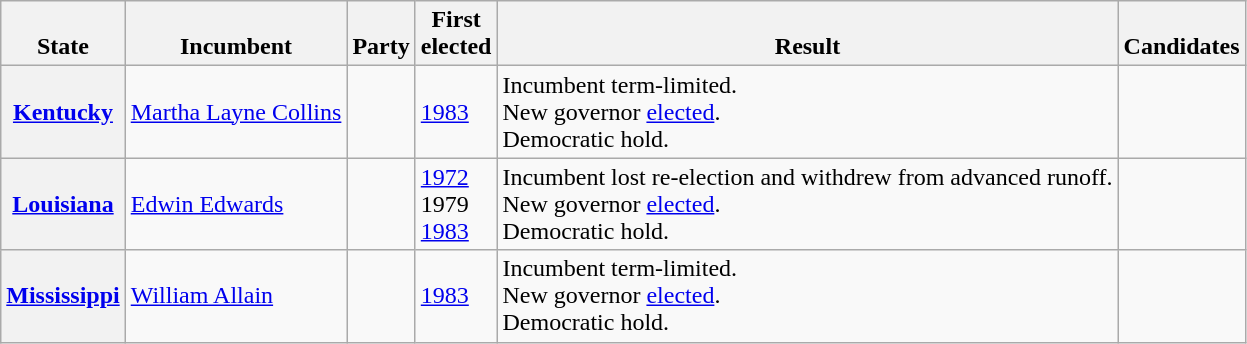<table class="wikitable sortable">
<tr valign=bottom>
<th>State</th>
<th>Incumbent</th>
<th>Party</th>
<th>First<br>elected</th>
<th>Result</th>
<th>Candidates</th>
</tr>
<tr>
<th><a href='#'>Kentucky</a></th>
<td><a href='#'>Martha Layne Collins</a></td>
<td></td>
<td><a href='#'>1983</a></td>
<td>Incumbent term-limited.<br>New governor <a href='#'>elected</a>.<br>Democratic hold.</td>
<td nowrap></td>
</tr>
<tr>
<th><a href='#'>Louisiana</a></th>
<td><a href='#'>Edwin Edwards</a></td>
<td></td>
<td><a href='#'>1972</a><br>1979 <br><a href='#'>1983</a></td>
<td>Incumbent lost re-election and withdrew from advanced runoff.<br>New governor <a href='#'>elected</a>.<br>Democratic hold.</td>
<td nowrap></td>
</tr>
<tr>
<th><a href='#'>Mississippi</a></th>
<td><a href='#'>William Allain</a></td>
<td></td>
<td><a href='#'>1983</a></td>
<td>Incumbent term-limited.<br>New governor <a href='#'>elected</a>.<br>Democratic hold.</td>
<td nowrap></td>
</tr>
</table>
